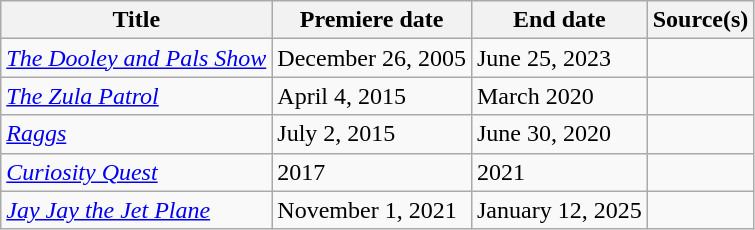<table class="wikitable sortable">
<tr>
<th>Title</th>
<th>Premiere date</th>
<th>End date</th>
<th>Source(s)</th>
</tr>
<tr>
<td><em><a href='#'>The Dooley and Pals Show</a></em></td>
<td>December 26, 2005</td>
<td>June 25, 2023</td>
<td></td>
</tr>
<tr>
<td><em><a href='#'>The Zula Patrol</a></em></td>
<td>April 4, 2015</td>
<td>March 2020</td>
<td></td>
</tr>
<tr>
<td><em><a href='#'>Raggs</a></em></td>
<td>July 2, 2015</td>
<td>June 30, 2020</td>
<td></td>
</tr>
<tr>
<td><em><a href='#'>Curiosity Quest</a></em></td>
<td>2017</td>
<td>2021</td>
<td></td>
</tr>
<tr>
<td><em><a href='#'>Jay Jay the Jet Plane</a></em></td>
<td>November 1, 2021</td>
<td>January 12, 2025</td>
<td></td>
</tr>
</table>
